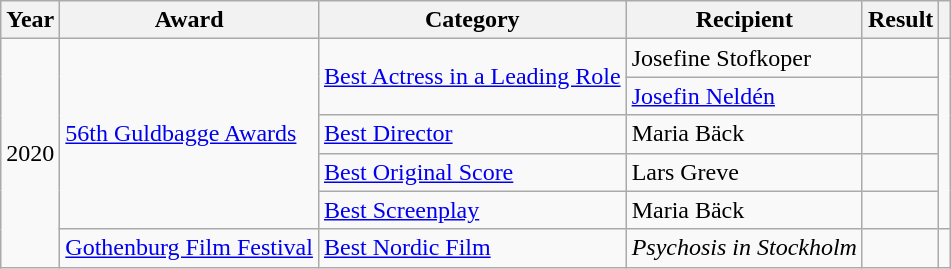<table class="wikitable">
<tr>
<th>Year</th>
<th>Award</th>
<th>Category</th>
<th>Recipient</th>
<th>Result</th>
<th></th>
</tr>
<tr>
<td rowspan="6">2020</td>
<td rowspan="5"><a href='#'>56th Guldbagge Awards</a></td>
<td rowspan="2"><a href='#'>Best Actress in a Leading Role</a></td>
<td>Josefine Stofkoper</td>
<td></td>
<td rowspan="5"></td>
</tr>
<tr>
<td><a href='#'>Josefin Neldén</a></td>
<td></td>
</tr>
<tr>
<td><a href='#'>Best Director</a></td>
<td>Maria Bäck</td>
<td></td>
</tr>
<tr>
<td><a href='#'>Best Original Score</a></td>
<td>Lars Greve</td>
<td></td>
</tr>
<tr>
<td><a href='#'>Best Screenplay</a></td>
<td>Maria Bäck</td>
<td></td>
</tr>
<tr>
<td><a href='#'>Gothenburg Film Festival</a></td>
<td><a href='#'>Best Nordic Film</a></td>
<td><em>Psychosis in Stockholm</em></td>
<td></td>
<td></td>
</tr>
</table>
